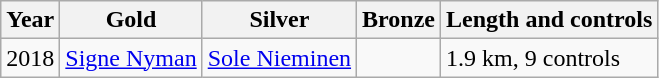<table class="wikitable">
<tr>
<th>Year</th>
<th>Gold</th>
<th>Silver</th>
<th>Bronze</th>
<th>Length and controls</th>
</tr>
<tr>
<td>2018</td>
<td> <a href='#'>Signe Nyman</a></td>
<td> <a href='#'>Sole Nieminen</a></td>
<td></td>
<td>1.9 km, 9 controls</td>
</tr>
</table>
